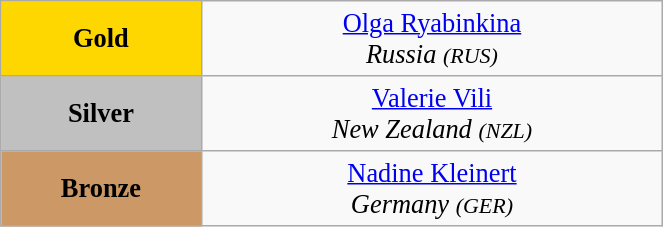<table class="wikitable" style=" text-align:center; font-size:110%;" width="35%">
<tr>
<td bgcolor="gold"><strong>Gold</strong></td>
<td> <a href='#'>Olga Ryabinkina</a><br><em>Russia <small>(RUS)</small></em></td>
</tr>
<tr>
<td bgcolor="silver"><strong>Silver</strong></td>
<td> <a href='#'>Valerie Vili</a><br><em>New Zealand <small>(NZL)</small></em></td>
</tr>
<tr>
<td bgcolor="CC9966"><strong>Bronze</strong></td>
<td> <a href='#'>Nadine Kleinert</a><br><em>Germany <small>(GER)</small></em></td>
</tr>
</table>
